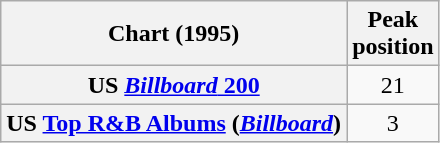<table class="wikitable sortable plainrowheaders" style="text-align:center">
<tr>
<th scope="col">Chart (1995)</th>
<th scope="col">Peak<br>position</th>
</tr>
<tr>
<th scope="row">US <a href='#'><em>Billboard</em> 200</a></th>
<td>21</td>
</tr>
<tr>
<th scope="row">US <a href='#'>Top R&B Albums</a> (<em><a href='#'>Billboard</a></em>)</th>
<td>3</td>
</tr>
</table>
